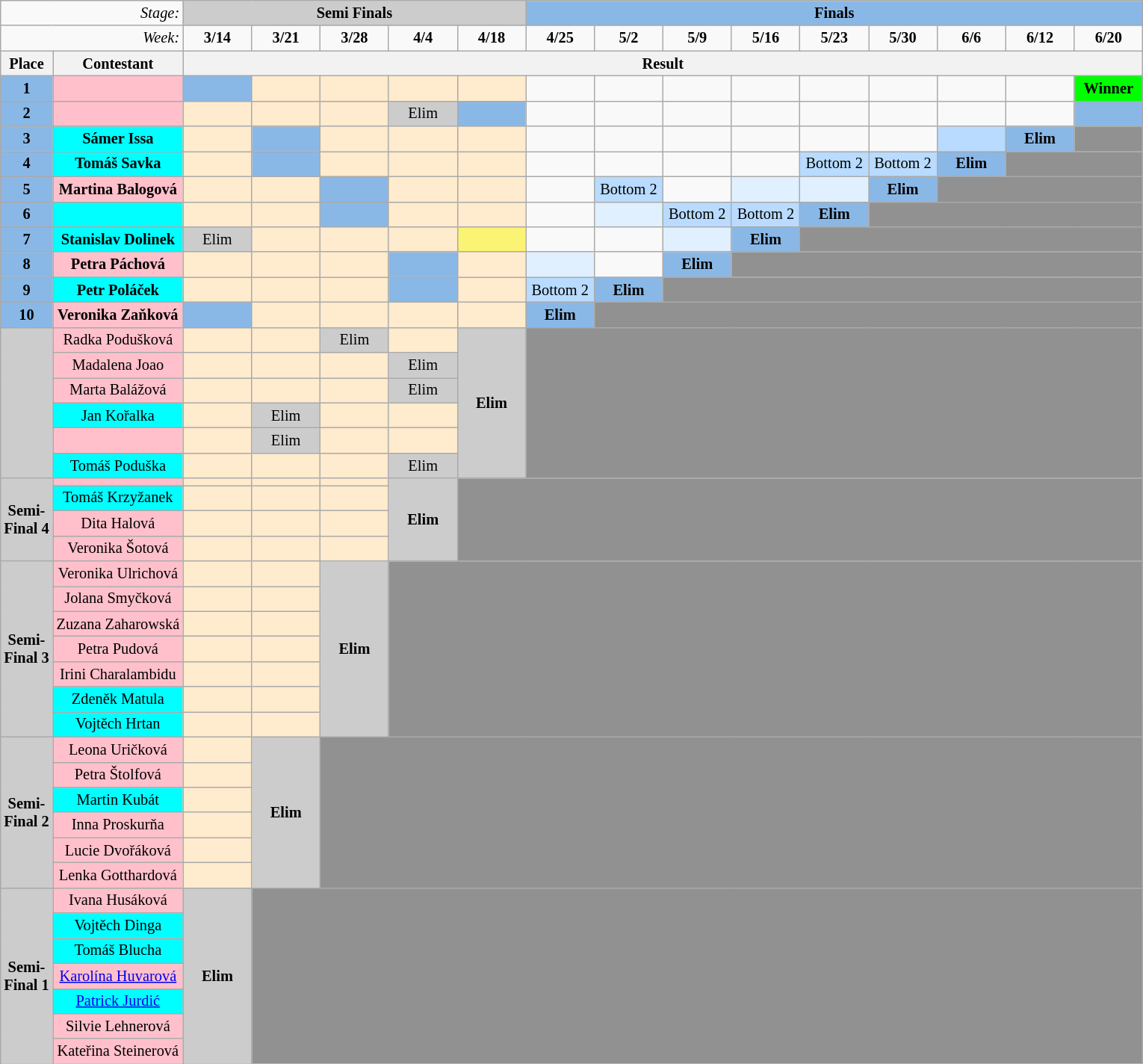<table class="wikitable" style="margin:1em auto; text-align:center; font-size:85%">
<tr>
<td colspan="2" style="text-align:right;"><em>Stage:</em></td>
<td colspan="5" style="background:#ccc;"><strong>Semi Finals</strong></td>
<td colspan="9" style="background:#8ab8e6;"><strong>Finals</strong></td>
</tr>
<tr>
<td colspan="2" style="text-align:right;"><em>Week:</em></td>
<td width=6%><strong>3/14</strong></td>
<td width=6%><strong>3/21</strong></td>
<td width=6%><strong>3/28</strong></td>
<td width=6%><strong>4/4</strong></td>
<td width=6%><strong>4/18</strong></td>
<td width=6%><strong>4/25</strong></td>
<td width=6%><strong>5/2</strong></td>
<td width=6%><strong>5/9</strong></td>
<td width=6%><strong>5/16</strong></td>
<td width=6%><strong>5/23</strong></td>
<td width=6%><strong>5/30</strong></td>
<td width=6%><strong>6/6</strong></td>
<td width=6%><strong>6/12</strong></td>
<td width=6%><strong>6/20</strong></td>
</tr>
<tr>
<th>Place</th>
<th>Contestant</th>
<th colspan="16">Result</th>
</tr>
<tr>
<td style="background:#8ab8e6;"><strong>1</strong></td>
<td style="background:pink;"></td>
<td style="background:#8ab8e6;"></td>
<td style="background:#ffebcd;"></td>
<td style="background:#ffebcd;"></td>
<td style="background:#ffebcd;"></td>
<td style="background:#ffebcd;"></td>
<td></td>
<td></td>
<td></td>
<td></td>
<td></td>
<td></td>
<td></td>
<td></td>
<td style="background:lime;"><strong>Winner</strong></td>
</tr>
<tr>
<td style="background:#8ab8e6;"><strong>2</strong></td>
<td style="background:pink;"></td>
<td style="background:#ffebcd;"></td>
<td style="background:#ffebcd;"></td>
<td style="background:#ffebcd;"></td>
<td style="background:#ccc;">Elim</td>
<td style="background:#8ab8e6;"></td>
<td></td>
<td></td>
<td></td>
<td></td>
<td></td>
<td></td>
<td></td>
<td></td>
<td style="background:#8ab8e6;"></td>
</tr>
<tr>
<td style="background:#8ab8e6;"><strong>3</strong></td>
<td style="background:cyan;"><strong>Sámer Issa</strong></td>
<td style="background:#ffebcd;"></td>
<td style="background:#8ab8e6;"></td>
<td style="background:#ffebcd;"></td>
<td style="background:#ffebcd;"></td>
<td style="background:#ffebcd;"></td>
<td></td>
<td></td>
<td></td>
<td></td>
<td></td>
<td></td>
<td style="background:#B8DBFF"></td>
<td style="background:#8ab8e6;"><strong>Elim</strong></td>
<td style="background:#919191;"></td>
</tr>
<tr>
<td style="background:#8ab8e6;"><strong>4</strong></td>
<td style="background:cyan;"><strong>Tomáš Savka</strong></td>
<td style="background:#ffebcd;"></td>
<td style="background:#8ab8e6;"></td>
<td style="background:#ffebcd;"></td>
<td style="background:#ffebcd;"></td>
<td style="background:#ffebcd;"></td>
<td></td>
<td></td>
<td></td>
<td></td>
<td style="background:#B8DBFF">Bottom 2</td>
<td style="background:#B8DBFF">Bottom 2</td>
<td style="background:#8ab8e6;"><strong>Elim</strong></td>
<td style="background:#919191;" colspan="2"></td>
</tr>
<tr>
<td style="background:#8ab8e6;"><strong>5</strong></td>
<td style="background:pink;"><strong>Martina Balogová</strong></td>
<td style="background:#ffebcd;"></td>
<td style="background:#ffebcd;"></td>
<td style="background:#8ab8e6;"></td>
<td style="background:#ffebcd;"></td>
<td style="background:#ffebcd;"></td>
<td></td>
<td style="background:#B8DBFF">Bottom 2</td>
<td></td>
<td style="background:#e0f0ff;"></td>
<td style="background:#e0f0ff;"></td>
<td style="background:#8ab8e6;"><strong>Elim</strong></td>
<td style="background:#919191;" colspan="3"></td>
</tr>
<tr>
<td style="background:#8ab8e6;"><strong>6</strong></td>
<td style="background:cyan;"></td>
<td style="background:#ffebcd;"></td>
<td style="background:#ffebcd;"></td>
<td style="background:#8ab8e6;"></td>
<td style="background:#ffebcd;"></td>
<td style="background:#ffebcd;"></td>
<td></td>
<td style="background:#e0f0ff;"></td>
<td style="background:#B8DBFF">Bottom 2</td>
<td style="background:#B8DBFF">Bottom 2</td>
<td style="background:#8ab8e6;"><strong>Elim</strong></td>
<td style="background:#919191;" colspan="4"></td>
</tr>
<tr>
<td style="background:#8ab8e6;"><strong>7</strong></td>
<td style="background:cyan;"><strong>Stanislav Dolinek</strong></td>
<td style="background:#ccc;">Elim</td>
<td style="background:#ffebcd;"></td>
<td style="background:#ffebcd;"></td>
<td style="background:#ffebcd;"></td>
<td style="background:#fbf373;"></td>
<td></td>
<td></td>
<td style="background:#e0f0ff;"></td>
<td style="background:#8ab8e6;"><strong>Elim</strong></td>
<td style="background:#919191;" colspan="5"></td>
</tr>
<tr>
<td style="background:#8ab8e6;"><strong>8</strong></td>
<td style="background:pink;"><strong>Petra Páchová</strong></td>
<td style="background:#ffebcd;"></td>
<td style="background:#ffebcd;"></td>
<td style="background:#ffebcd;"></td>
<td style="background:#8ab8e6;"></td>
<td style="background:#ffebcd;"></td>
<td style="background:#e0f0ff;"></td>
<td></td>
<td style="background:#8ab8e6;"><strong>Elim</strong></td>
<td style="background:#919191;" colspan="6"></td>
</tr>
<tr>
<td style="background:#8ab8e6;"><strong>9</strong></td>
<td style="background:cyan;"><strong>Petr Poláček</strong></td>
<td style="background:#ffebcd;"></td>
<td style="background:#ffebcd;"></td>
<td style="background:#ffebcd;"></td>
<td style="background:#8ab8e6;"></td>
<td style="background:#ffebcd;"></td>
<td style="background:#B8DBFF">Bottom 2</td>
<td style="background:#8ab8e6;"><strong>Elim</strong></td>
<td style="background:#919191;" colspan="7"></td>
</tr>
<tr>
<td style="background:#8ab8e6;"><strong>10</strong></td>
<td style="background:pink;"><strong>Veronika Zaňková</strong></td>
<td style="background:#8ab8e6;"></td>
<td style="background:#ffebcd;"></td>
<td style="background:#ffebcd;"></td>
<td style="background:#ffebcd;"></td>
<td style="background:#ffebcd;"></td>
<td style="background:#8ab8e6;"><strong>Elim</strong></td>
<td style="background:#919191;" colspan="8"></td>
</tr>
<tr>
<td style="background:#ccc;" rowspan="6"></td>
<td style="background:pink;">Radka Podušková</td>
<td style="background:#ffebcd;"></td>
<td style="background:#ffebcd;"></td>
<td style="background:#ccc;">Elim</td>
<td style="background:#ffebcd;"></td>
<td style="background:#ccc;" rowspan="6"><strong>Elim</strong></td>
<td style="background:#919191;" colspan="12" rowspan="6"></td>
</tr>
<tr>
<td style="background:pink;">Madalena Joao</td>
<td style="background:#ffebcd;"></td>
<td style="background:#ffebcd;"></td>
<td style="background:#ffebcd;"></td>
<td style="background:#ccc;">Elim</td>
</tr>
<tr>
<td style="background:pink;">Marta Balážová</td>
<td style="background:#ffebcd;"></td>
<td style="background:#ffebcd;"></td>
<td style="background:#ffebcd;"></td>
<td style="background:#ccc;">Elim</td>
</tr>
<tr>
<td style="background:cyan;">Jan Kořalka</td>
<td style="background:#ffebcd;"></td>
<td style="background:#ccc;">Elim</td>
<td style="background:#ffebcd;"></td>
<td style="background:#ffebcd;"></td>
</tr>
<tr>
<td style="background:pink;"></td>
<td style="background:#ffebcd;"></td>
<td style="background:#ccc;">Elim</td>
<td style="background:#ffebcd;"></td>
<td style="background:#ffebcd;"></td>
</tr>
<tr>
<td style="background:cyan;">Tomáš Poduška</td>
<td style="background:#ffebcd;"></td>
<td style="background:#ffebcd;"></td>
<td style="background:#ffebcd;"></td>
<td style="background:#ccc;">Elim</td>
</tr>
<tr>
<td style="background:#ccc;" rowspan="4"><strong>Semi-<br>Final 4</strong></td>
<td style="background:pink;"></td>
<td style="background:#ffebcd;"></td>
<td style="background:#ffebcd;"></td>
<td style="background:#ffebcd;"></td>
<td style="background:#ccc;" rowspan="4"><strong>Elim</strong></td>
<td style="background:#919191;" colspan="13" rowspan="4"></td>
</tr>
<tr>
<td style="background:cyan;">Tomáš Krzyžanek</td>
<td style="background:#ffebcd;"></td>
<td style="background:#ffebcd;"></td>
<td style="background:#ffebcd;"></td>
</tr>
<tr>
<td style="background:pink;">Dita Halová</td>
<td style="background:#ffebcd;"></td>
<td style="background:#ffebcd;"></td>
<td style="background:#ffebcd;"></td>
</tr>
<tr>
<td style="background:pink;">Veronika Šotová</td>
<td style="background:#ffebcd;"></td>
<td style="background:#ffebcd;"></td>
<td style="background:#ffebcd;"></td>
</tr>
<tr>
<td style="background:#ccc;" rowspan="7"><strong>Semi-<br>Final 3</strong></td>
<td style="background:pink;">Veronika Ulrichová</td>
<td style="background:#ffebcd;"></td>
<td style="background:#ffebcd;"></td>
<td style="background:#ccc;" rowspan="7"><strong>Elim</strong></td>
<td style="background:#919191;" colspan="14" rowspan="7"></td>
</tr>
<tr>
<td style="background:pink;">Jolana Smyčková</td>
<td style="background:#ffebcd;"></td>
<td style="background:#ffebcd;"></td>
</tr>
<tr>
<td style="background:pink;">Zuzana Zaharowská</td>
<td style="background:#ffebcd;"></td>
<td style="background:#ffebcd;"></td>
</tr>
<tr>
<td style="background:pink;">Petra Pudová</td>
<td style="background:#ffebcd;"></td>
<td style="background:#ffebcd;"></td>
</tr>
<tr>
<td style="background:pink;">Irini Charalambidu</td>
<td style="background:#ffebcd;"></td>
<td style="background:#ffebcd;"></td>
</tr>
<tr>
<td style="background:cyan;">Zdeněk Matula</td>
<td style="background:#ffebcd;"></td>
<td style="background:#ffebcd;"></td>
</tr>
<tr>
<td style="background:cyan;">Vojtěch Hrtan</td>
<td style="background:#ffebcd;"></td>
<td style="background:#ffebcd;"></td>
</tr>
<tr>
<td style="background:#ccc;" rowspan="6"><strong>Semi-<br>Final 2</strong></td>
<td style="background:pink;">Leona Uričková</td>
<td style="background:#ffebcd;"></td>
<td style="background:#ccc;" rowspan="6"><strong>Elim</strong></td>
<td style="background:#919191;" colspan="14" rowspan="6"></td>
</tr>
<tr>
<td style="background:pink;">Petra Štolfová</td>
<td style="background:#ffebcd;"></td>
</tr>
<tr>
<td style="background:cyan;">Martin Kubát</td>
<td style="background:#ffebcd;"></td>
</tr>
<tr>
<td style="background:pink;">Inna Proskurňa</td>
<td style="background:#ffebcd;"></td>
</tr>
<tr>
<td style="background:pink;">Lucie Dvořáková</td>
<td style="background:#ffebcd;"></td>
</tr>
<tr>
<td style="background:pink;">Lenka Gotthardová</td>
<td style="background:#ffebcd;"></td>
</tr>
<tr>
<td style="background:#ccc;" rowspan="7"><strong>Semi-<br>Final 1</strong></td>
<td style="background:pink;">Ivana Husáková</td>
<td style="background:#ccc;" rowspan="7"><strong>Elim</strong></td>
<td style="background:#919191;" colspan="15" rowspan="7"></td>
</tr>
<tr>
<td style="background:cyan;">Vojtěch Dinga</td>
</tr>
<tr>
<td style="background:cyan;">Tomáš Blucha</td>
</tr>
<tr>
<td style="background:pink;"><a href='#'>Karolína Huvarová</a></td>
</tr>
<tr>
<td style="background:cyan;"><a href='#'>Patrick Jurdić</a></td>
</tr>
<tr>
<td style="background:pink;">Silvie Lehnerová</td>
</tr>
<tr>
<td style="background:pink;">Kateřina Steinerová</td>
</tr>
</table>
